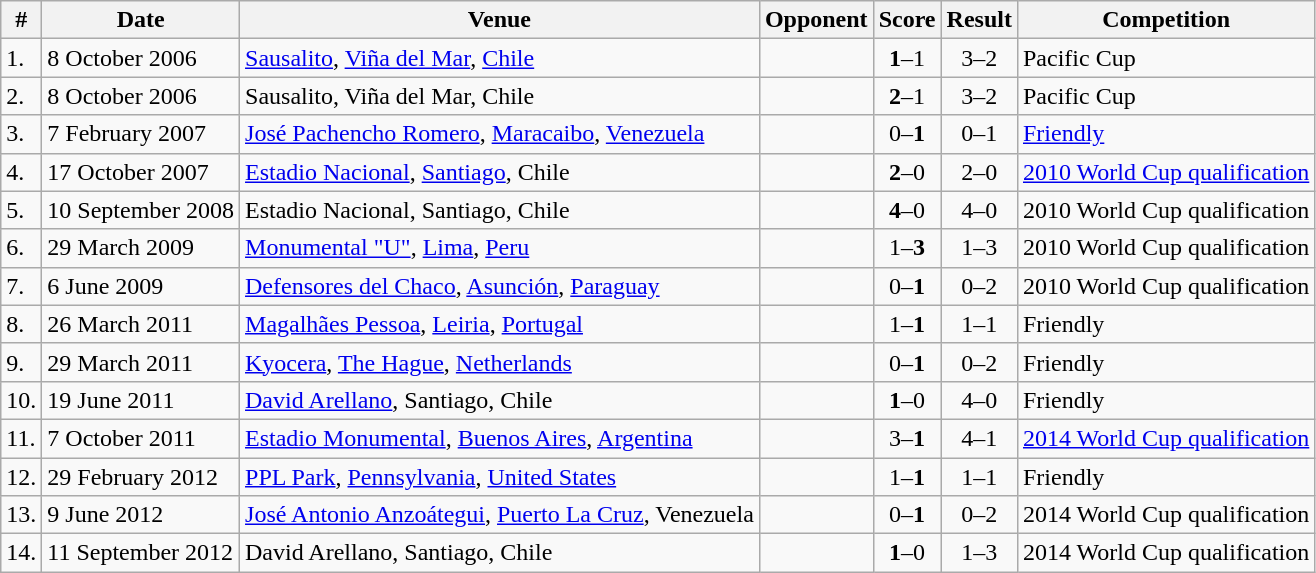<table class="wikitable">
<tr>
<th>#</th>
<th>Date</th>
<th>Venue</th>
<th>Opponent</th>
<th>Score</th>
<th>Result</th>
<th>Competition</th>
</tr>
<tr>
<td>1.</td>
<td>8 October 2006</td>
<td><a href='#'>Sausalito</a>, <a href='#'>Viña del Mar</a>, <a href='#'>Chile</a></td>
<td></td>
<td align="center"><strong>1</strong>–1</td>
<td align="center">3–2</td>
<td>Pacific Cup</td>
</tr>
<tr>
<td>2.</td>
<td>8 October 2006</td>
<td>Sausalito, Viña del Mar, Chile</td>
<td></td>
<td align="center"><strong>2</strong>–1</td>
<td align="center">3–2</td>
<td>Pacific Cup</td>
</tr>
<tr>
<td>3.</td>
<td>7 February 2007</td>
<td><a href='#'>José Pachencho Romero</a>, <a href='#'>Maracaibo</a>, <a href='#'>Venezuela</a></td>
<td></td>
<td align="center">0–<strong>1</strong></td>
<td align="center">0–1</td>
<td><a href='#'>Friendly</a></td>
</tr>
<tr>
<td>4.</td>
<td>17 October 2007</td>
<td><a href='#'>Estadio Nacional</a>, <a href='#'>Santiago</a>, Chile</td>
<td></td>
<td align="center"><strong>2</strong>–0</td>
<td align="center">2–0</td>
<td><a href='#'>2010 World Cup qualification</a></td>
</tr>
<tr>
<td>5.</td>
<td>10 September 2008</td>
<td>Estadio Nacional, Santiago, Chile</td>
<td></td>
<td align="center"><strong>4</strong>–0</td>
<td align="center">4–0</td>
<td>2010 World Cup qualification</td>
</tr>
<tr>
<td>6.</td>
<td>29 March 2009</td>
<td><a href='#'>Monumental "U"</a>, <a href='#'>Lima</a>, <a href='#'>Peru</a></td>
<td></td>
<td align="center">1–<strong>3</strong></td>
<td align="center">1–3</td>
<td>2010 World Cup qualification</td>
</tr>
<tr>
<td>7.</td>
<td>6 June 2009</td>
<td><a href='#'>Defensores del Chaco</a>, <a href='#'>Asunción</a>, <a href='#'>Paraguay</a></td>
<td></td>
<td align="center">0–<strong>1</strong></td>
<td align="center">0–2</td>
<td>2010 World Cup qualification</td>
</tr>
<tr>
<td>8.</td>
<td>26 March 2011</td>
<td><a href='#'>Magalhães Pessoa</a>, <a href='#'>Leiria</a>, <a href='#'>Portugal</a></td>
<td></td>
<td align="center">1–<strong>1</strong></td>
<td align="center">1–1</td>
<td>Friendly</td>
</tr>
<tr>
<td>9.</td>
<td>29 March 2011</td>
<td><a href='#'>Kyocera</a>, <a href='#'>The Hague</a>, <a href='#'>Netherlands</a></td>
<td></td>
<td align="center">0–<strong>1</strong></td>
<td align="center">0–2</td>
<td>Friendly</td>
</tr>
<tr>
<td>10.</td>
<td>19 June 2011</td>
<td><a href='#'>David Arellano</a>, Santiago, Chile</td>
<td></td>
<td align="center"><strong>1</strong>–0</td>
<td align="center">4–0</td>
<td>Friendly</td>
</tr>
<tr>
<td>11.</td>
<td>7 October 2011</td>
<td><a href='#'>Estadio Monumental</a>, <a href='#'>Buenos Aires</a>, <a href='#'>Argentina</a></td>
<td></td>
<td align="center">3–<strong>1</strong></td>
<td align="center">4–1</td>
<td><a href='#'>2014 World Cup qualification</a></td>
</tr>
<tr>
<td>12.</td>
<td>29 February 2012</td>
<td><a href='#'>PPL Park</a>, <a href='#'>Pennsylvania</a>, <a href='#'>United States</a></td>
<td></td>
<td align="center">1–<strong>1</strong></td>
<td align="center">1–1</td>
<td>Friendly</td>
</tr>
<tr>
<td>13.</td>
<td>9 June 2012</td>
<td><a href='#'>José Antonio Anzoátegui</a>, <a href='#'>Puerto La Cruz</a>, Venezuela</td>
<td></td>
<td align="center">0–<strong>1</strong></td>
<td align="center">0–2</td>
<td>2014 World Cup qualification</td>
</tr>
<tr>
<td>14.</td>
<td>11 September 2012</td>
<td>David Arellano, Santiago, Chile</td>
<td></td>
<td align="center"><strong>1</strong>–0</td>
<td align="center">1–3</td>
<td>2014 World Cup qualification</td>
</tr>
</table>
